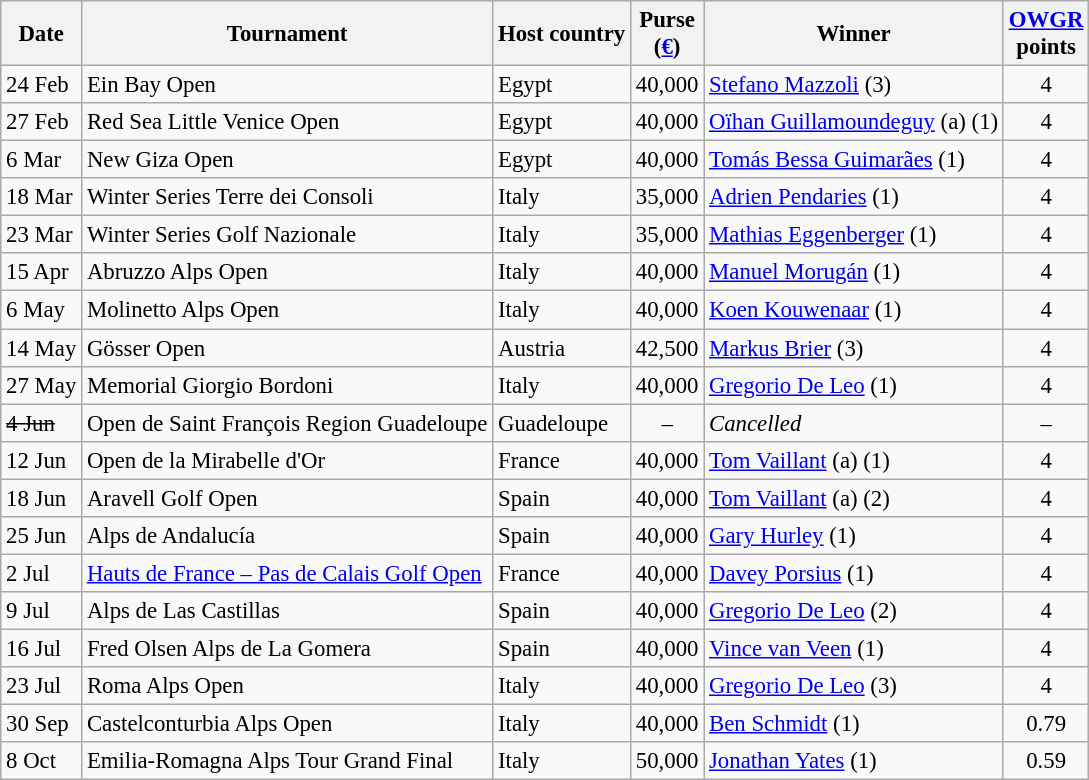<table class="wikitable" style="font-size:95%;">
<tr>
<th>Date</th>
<th>Tournament</th>
<th>Host country</th>
<th>Purse<br>(<a href='#'>€</a>)</th>
<th>Winner</th>
<th><a href='#'>OWGR</a><br>points</th>
</tr>
<tr>
<td>24 Feb</td>
<td>Ein Bay Open</td>
<td>Egypt</td>
<td align=right>40,000</td>
<td> <a href='#'>Stefano Mazzoli</a> (3)</td>
<td align=center>4</td>
</tr>
<tr>
<td>27 Feb</td>
<td>Red Sea Little Venice Open</td>
<td>Egypt</td>
<td align=right>40,000</td>
<td> <a href='#'>Oïhan Guillamoundeguy</a> (a) (1)</td>
<td align=center>4</td>
</tr>
<tr>
<td>6 Mar</td>
<td>New Giza Open</td>
<td>Egypt</td>
<td align=right>40,000</td>
<td> <a href='#'>Tomás Bessa Guimarães</a> (1)</td>
<td align=center>4</td>
</tr>
<tr>
<td>18 Mar</td>
<td>Winter Series Terre dei Consoli</td>
<td>Italy</td>
<td align=right>35,000</td>
<td> <a href='#'>Adrien Pendaries</a> (1)</td>
<td align=center>4</td>
</tr>
<tr>
<td>23 Mar</td>
<td>Winter Series Golf Nazionale</td>
<td>Italy</td>
<td align=right>35,000</td>
<td> <a href='#'>Mathias Eggenberger</a> (1)</td>
<td align=center>4</td>
</tr>
<tr>
<td>15 Apr</td>
<td>Abruzzo Alps Open</td>
<td>Italy</td>
<td align=right>40,000</td>
<td> <a href='#'>Manuel Morugán</a> (1)</td>
<td align=center>4</td>
</tr>
<tr>
<td>6 May</td>
<td>Molinetto Alps Open</td>
<td>Italy</td>
<td align=right>40,000</td>
<td> <a href='#'>Koen Kouwenaar</a> (1)</td>
<td align=center>4</td>
</tr>
<tr>
<td>14 May</td>
<td>Gösser Open</td>
<td>Austria</td>
<td align=right>42,500</td>
<td> <a href='#'>Markus Brier</a> (3)</td>
<td align=center>4</td>
</tr>
<tr>
<td>27 May</td>
<td>Memorial Giorgio Bordoni</td>
<td>Italy</td>
<td align=right>40,000</td>
<td> <a href='#'>Gregorio De Leo</a> (1)</td>
<td align=center>4</td>
</tr>
<tr>
<td><s>4 Jun</s></td>
<td>Open de Saint François Region Guadeloupe</td>
<td>Guadeloupe</td>
<td align=center>–</td>
<td><em>Cancelled</em></td>
<td align=center>–</td>
</tr>
<tr>
<td>12 Jun</td>
<td>Open de la Mirabelle d'Or</td>
<td>France</td>
<td align=right>40,000</td>
<td> <a href='#'>Tom Vaillant</a> (a) (1)</td>
<td align=center>4</td>
</tr>
<tr>
<td>18 Jun</td>
<td>Aravell Golf Open</td>
<td>Spain</td>
<td align=right>40,000</td>
<td> <a href='#'>Tom Vaillant</a> (a) (2)</td>
<td align=center>4</td>
</tr>
<tr>
<td>25 Jun</td>
<td>Alps de Andalucía</td>
<td>Spain</td>
<td align=right>40,000</td>
<td> <a href='#'>Gary Hurley</a> (1)</td>
<td align=center>4</td>
</tr>
<tr>
<td>2 Jul</td>
<td><a href='#'>Hauts de France – Pas de Calais Golf Open</a></td>
<td>France</td>
<td align=right>40,000</td>
<td> <a href='#'>Davey Porsius</a> (1)</td>
<td align=center>4</td>
</tr>
<tr>
<td>9 Jul</td>
<td>Alps de Las Castillas</td>
<td>Spain</td>
<td align=right>40,000</td>
<td> <a href='#'>Gregorio De Leo</a> (2)</td>
<td align=center>4</td>
</tr>
<tr>
<td>16 Jul</td>
<td>Fred Olsen Alps de La Gomera</td>
<td>Spain</td>
<td align=right>40,000</td>
<td> <a href='#'>Vince van Veen</a> (1)</td>
<td align=center>4</td>
</tr>
<tr>
<td>23 Jul</td>
<td>Roma Alps Open</td>
<td>Italy</td>
<td align=right>40,000</td>
<td> <a href='#'>Gregorio De Leo</a> (3)</td>
<td align=center>4</td>
</tr>
<tr>
<td>30 Sep</td>
<td>Castelconturbia Alps Open</td>
<td>Italy</td>
<td align=right>40,000</td>
<td> <a href='#'>Ben Schmidt</a> (1)</td>
<td align=center>0.79</td>
</tr>
<tr>
<td>8 Oct</td>
<td>Emilia-Romagna Alps Tour Grand Final</td>
<td>Italy</td>
<td align=right>50,000</td>
<td> <a href='#'>Jonathan Yates</a> (1)</td>
<td align=center>0.59</td>
</tr>
</table>
